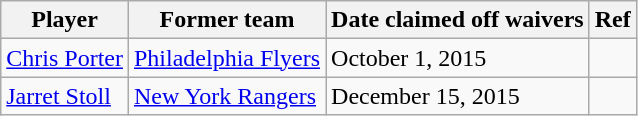<table class="wikitable">
<tr>
<th>Player</th>
<th>Former team</th>
<th>Date claimed off waivers</th>
<th>Ref</th>
</tr>
<tr>
<td><a href='#'>Chris Porter</a></td>
<td><a href='#'>Philadelphia Flyers</a></td>
<td>October 1, 2015</td>
<td></td>
</tr>
<tr>
<td><a href='#'>Jarret Stoll</a></td>
<td><a href='#'>New York Rangers</a></td>
<td>December 15, 2015</td>
<td></td>
</tr>
</table>
